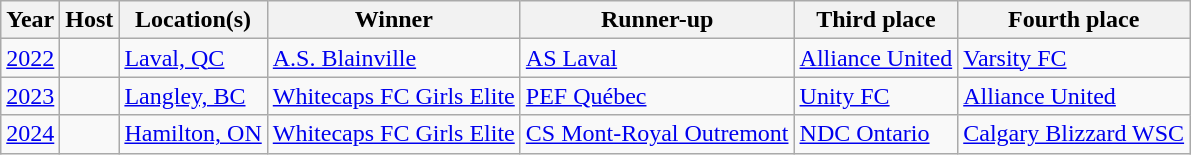<table class="wikitable">
<tr>
<th>Year</th>
<th>Host</th>
<th>Location(s)</th>
<th>Winner</th>
<th>Runner-up</th>
<th>Third place</th>
<th>Fourth place</th>
</tr>
<tr>
<td><a href='#'>2022</a></td>
<td></td>
<td><a href='#'>Laval, QC</a></td>
<td> <a href='#'>A.S. Blainville</a></td>
<td> <a href='#'>AS Laval</a></td>
<td> <a href='#'>Alliance United</a></td>
<td> <a href='#'>Varsity FC</a></td>
</tr>
<tr>
<td><a href='#'>2023</a></td>
<td></td>
<td><a href='#'>Langley, BC</a></td>
<td> <a href='#'>Whitecaps FC Girls Elite</a></td>
<td> <a href='#'>PEF Québec</a></td>
<td> <a href='#'>Unity FC</a></td>
<td> <a href='#'>Alliance United</a></td>
</tr>
<tr>
<td><a href='#'>2024</a></td>
<td></td>
<td><a href='#'>Hamilton, ON</a></td>
<td> <a href='#'>Whitecaps FC Girls Elite</a></td>
<td> <a href='#'>CS Mont-Royal Outremont</a></td>
<td> <a href='#'>NDC Ontario</a></td>
<td> <a href='#'>Calgary Blizzard WSC</a></td>
</tr>
</table>
